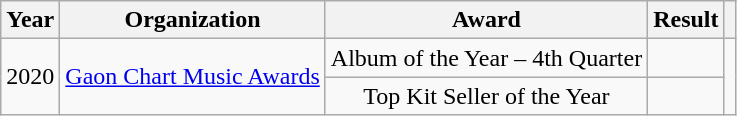<table class="wikitable sortable plainrowheaders">
<tr>
<th scope="col">Year</th>
<th scope="col">Organization</th>
<th scope="col">Award</th>
<th scope="col">Result</th>
<th class="unsortable"></th>
</tr>
<tr>
<td rowspan="2" align="center">2020</td>
<td rowspan="2" align="center"><a href='#'>Gaon Chart Music Awards</a></td>
<td align="center">Album of the Year – 4th Quarter</td>
<td></td>
<td rowspan="2" style="text-align:center;"></td>
</tr>
<tr>
<td align="center">Top Kit Seller of the Year</td>
<td></td>
</tr>
</table>
